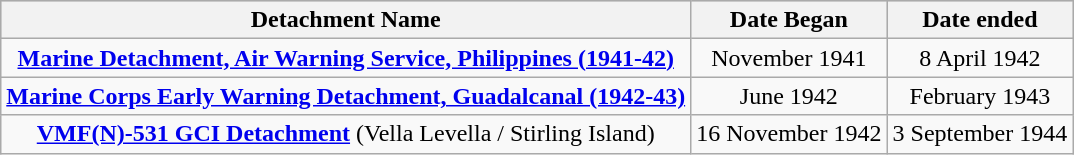<table class="wikitable" style="text-align:center;">
<tr bgcolor="#CCCCCC">
<th>Detachment Name</th>
<th>Date Began</th>
<th>Date ended</th>
</tr>
<tr>
<td><strong><a href='#'>Marine Detachment, Air Warning Service, Philippines (1941-42)</a></strong></td>
<td>November 1941</td>
<td>8 April 1942</td>
</tr>
<tr>
<td><strong><a href='#'>Marine Corps Early Warning Detachment, Guadalcanal (1942-43)</a></strong></td>
<td>June 1942</td>
<td>February 1943</td>
</tr>
<tr>
<td><strong><a href='#'>VMF(N)-531 GCI Detachment</a></strong> (Vella Levella / Stirling Island)</td>
<td>16 November 1942</td>
<td>3 September 1944</td>
</tr>
</table>
